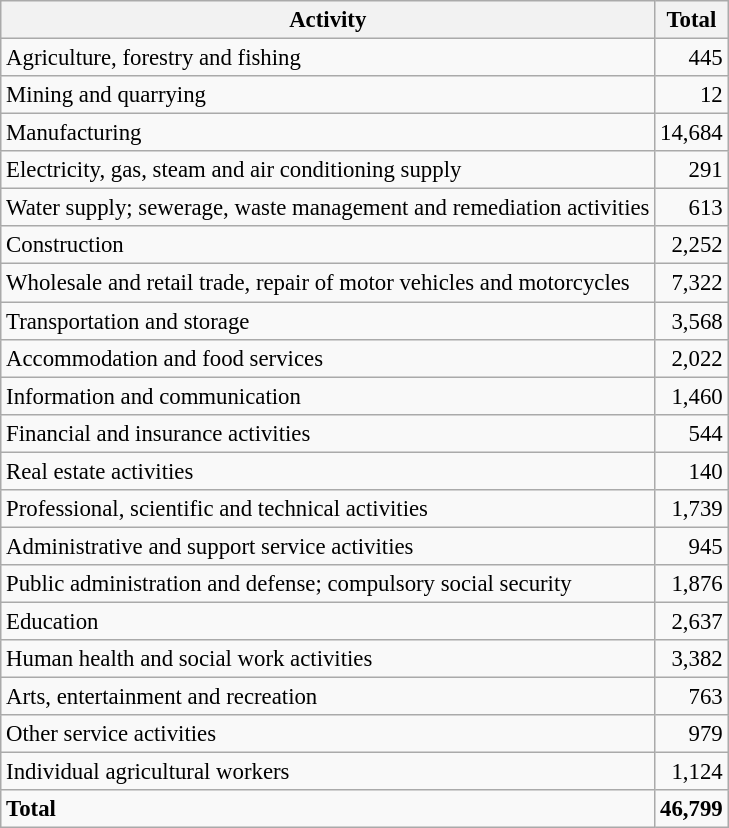<table class="wikitable sortable" style="font-size:95%;">
<tr>
<th>Activity</th>
<th>Total</th>
</tr>
<tr>
<td>Agriculture, forestry and fishing</td>
<td align="right">445</td>
</tr>
<tr>
<td>Mining and quarrying</td>
<td align="right">12</td>
</tr>
<tr>
<td>Manufacturing</td>
<td align="right">14,684</td>
</tr>
<tr>
<td>Electricity, gas, steam and air conditioning supply</td>
<td align="right">291</td>
</tr>
<tr>
<td>Water supply; sewerage, waste management and remediation activities</td>
<td align="right">613</td>
</tr>
<tr>
<td>Construction</td>
<td align="right">2,252</td>
</tr>
<tr>
<td>Wholesale and retail trade, repair of motor vehicles and motorcycles</td>
<td align="right">7,322</td>
</tr>
<tr>
<td>Transportation and storage</td>
<td align="right">3,568</td>
</tr>
<tr>
<td>Accommodation and food services</td>
<td align="right">2,022</td>
</tr>
<tr>
<td>Information and communication</td>
<td align="right">1,460</td>
</tr>
<tr>
<td>Financial and insurance activities</td>
<td align="right">544</td>
</tr>
<tr>
<td>Real estate activities</td>
<td align="right">140</td>
</tr>
<tr>
<td>Professional, scientific and technical activities</td>
<td align="right">1,739</td>
</tr>
<tr>
<td>Administrative and support service activities</td>
<td align="right">945</td>
</tr>
<tr>
<td>Public administration and defense; compulsory social security</td>
<td align="right">1,876</td>
</tr>
<tr>
<td>Education</td>
<td align="right">2,637</td>
</tr>
<tr>
<td>Human health and social work activities</td>
<td align="right">3,382</td>
</tr>
<tr>
<td>Arts, entertainment and recreation</td>
<td align="right">763</td>
</tr>
<tr>
<td>Other service activities</td>
<td align="right">979</td>
</tr>
<tr>
<td>Individual agricultural workers</td>
<td align="right">1,124</td>
</tr>
<tr class="sortbottom">
<td><strong>Total</strong></td>
<td align="right"><strong>46,799</strong></td>
</tr>
</table>
